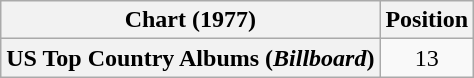<table class="wikitable plainrowheaders" style="text-align:center">
<tr>
<th scope="col">Chart (1977)</th>
<th scope="col">Position</th>
</tr>
<tr>
<th scope="row">US Top Country Albums (<em>Billboard</em>)</th>
<td>13</td>
</tr>
</table>
